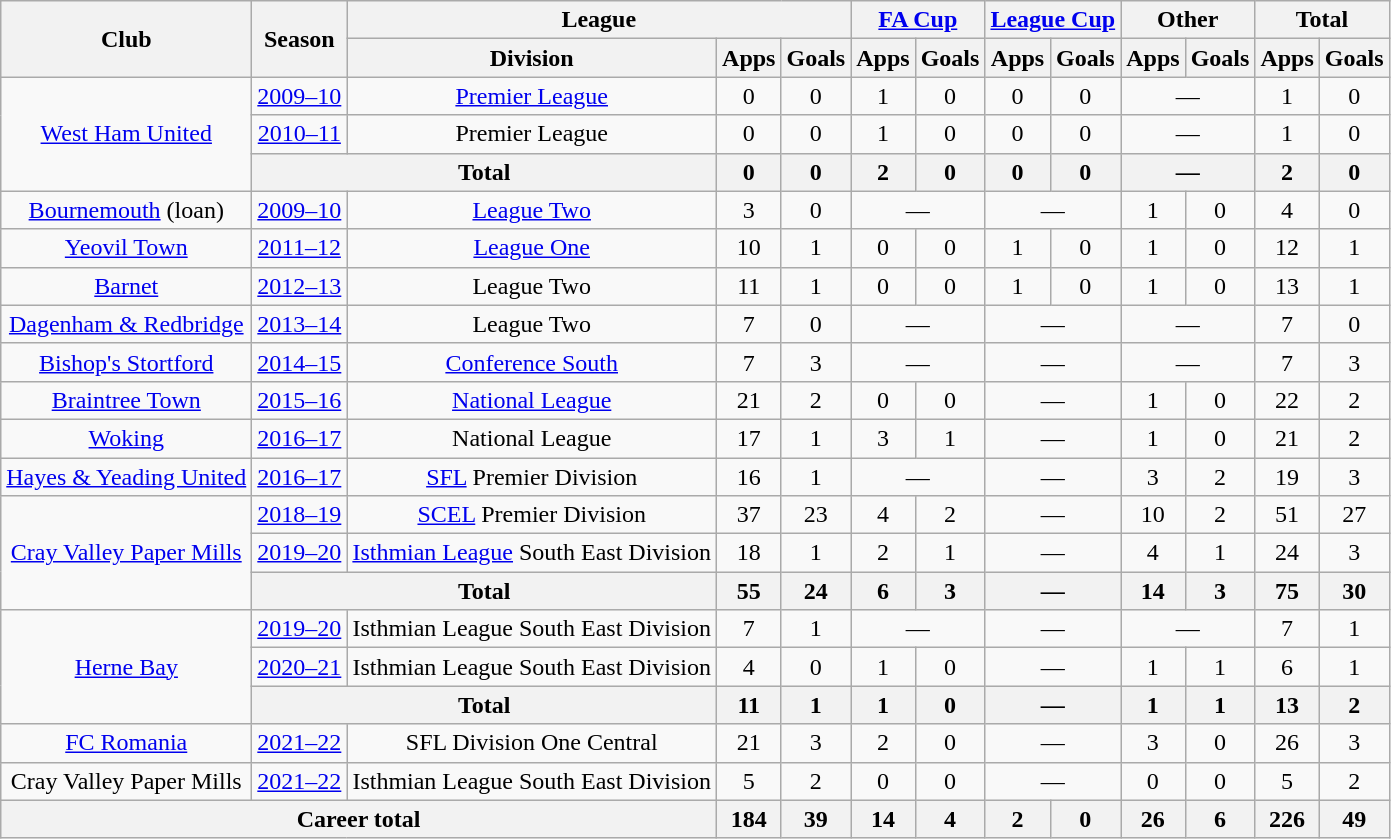<table class="wikitable" style="text-align: center;">
<tr>
<th rowspan="2">Club</th>
<th rowspan="2">Season</th>
<th colspan="3">League</th>
<th colspan="2"><a href='#'>FA Cup</a></th>
<th colspan="2"><a href='#'>League Cup</a></th>
<th colspan="2">Other</th>
<th colspan="2">Total</th>
</tr>
<tr>
<th>Division</th>
<th>Apps</th>
<th>Goals</th>
<th>Apps</th>
<th>Goals</th>
<th>Apps</th>
<th>Goals</th>
<th>Apps</th>
<th>Goals</th>
<th>Apps</th>
<th>Goals</th>
</tr>
<tr>
<td rowspan="3"><a href='#'>West Ham United</a></td>
<td><a href='#'>2009–10</a></td>
<td><a href='#'>Premier League</a></td>
<td>0</td>
<td>0</td>
<td>1</td>
<td>0</td>
<td>0</td>
<td>0</td>
<td colspan="2">—</td>
<td>1</td>
<td>0</td>
</tr>
<tr>
<td><a href='#'>2010–11</a></td>
<td>Premier League</td>
<td>0</td>
<td>0</td>
<td>1</td>
<td>0</td>
<td>0</td>
<td>0</td>
<td colspan="2">—</td>
<td>1</td>
<td>0</td>
</tr>
<tr>
<th colspan="2">Total</th>
<th>0</th>
<th>0</th>
<th>2</th>
<th>0</th>
<th>0</th>
<th>0</th>
<th colspan="2">—</th>
<th>2</th>
<th>0</th>
</tr>
<tr>
<td><a href='#'>Bournemouth</a> (loan)</td>
<td><a href='#'>2009–10</a></td>
<td><a href='#'>League Two</a></td>
<td>3</td>
<td>0</td>
<td colspan="2">—</td>
<td colspan="2">—</td>
<td>1</td>
<td>0</td>
<td>4</td>
<td>0</td>
</tr>
<tr>
<td><a href='#'>Yeovil Town</a></td>
<td><a href='#'>2011–12</a></td>
<td><a href='#'>League One</a></td>
<td>10</td>
<td>1</td>
<td>0</td>
<td>0</td>
<td>1</td>
<td>0</td>
<td>1</td>
<td>0</td>
<td>12</td>
<td>1</td>
</tr>
<tr>
<td><a href='#'>Barnet</a></td>
<td><a href='#'>2012–13</a></td>
<td>League Two</td>
<td>11</td>
<td>1</td>
<td>0</td>
<td>0</td>
<td>1</td>
<td>0</td>
<td>1</td>
<td>0</td>
<td>13</td>
<td>1</td>
</tr>
<tr>
<td><a href='#'>Dagenham & Redbridge</a></td>
<td><a href='#'>2013–14</a></td>
<td>League Two</td>
<td>7</td>
<td>0</td>
<td colspan="2">—</td>
<td colspan="2">—</td>
<td colspan="2">—</td>
<td>7</td>
<td>0</td>
</tr>
<tr>
<td><a href='#'>Bishop's Stortford</a></td>
<td><a href='#'>2014–15</a></td>
<td><a href='#'>Conference South</a></td>
<td>7</td>
<td>3</td>
<td colspan="2">—</td>
<td colspan="2">—</td>
<td colspan="2">—</td>
<td>7</td>
<td>3</td>
</tr>
<tr>
<td><a href='#'>Braintree Town</a></td>
<td><a href='#'>2015–16</a></td>
<td><a href='#'>National League</a></td>
<td>21</td>
<td>2</td>
<td>0</td>
<td>0</td>
<td colspan="2">—</td>
<td>1</td>
<td>0</td>
<td>22</td>
<td>2</td>
</tr>
<tr>
<td><a href='#'>Woking</a></td>
<td><a href='#'>2016–17</a></td>
<td>National League</td>
<td>17</td>
<td>1</td>
<td>3</td>
<td>1</td>
<td colspan="2">—</td>
<td>1</td>
<td>0</td>
<td>21</td>
<td>2</td>
</tr>
<tr>
<td><a href='#'>Hayes & Yeading United</a></td>
<td><a href='#'>2016–17</a></td>
<td><a href='#'>SFL</a> Premier Division</td>
<td>16</td>
<td>1</td>
<td colspan="2">—</td>
<td colspan="2">—</td>
<td>3</td>
<td>2</td>
<td>19</td>
<td>3</td>
</tr>
<tr>
<td rowspan="3"><a href='#'>Cray Valley Paper Mills</a></td>
<td><a href='#'>2018–19</a></td>
<td><a href='#'>SCEL</a> Premier Division</td>
<td>37</td>
<td>23</td>
<td>4</td>
<td>2</td>
<td colspan="2">—</td>
<td>10</td>
<td>2</td>
<td>51</td>
<td>27</td>
</tr>
<tr>
<td><a href='#'>2019–20</a></td>
<td><a href='#'>Isthmian League</a> South East Division</td>
<td>18</td>
<td>1</td>
<td>2</td>
<td>1</td>
<td colspan="2">—</td>
<td>4</td>
<td>1</td>
<td>24</td>
<td>3</td>
</tr>
<tr>
<th colspan="2">Total</th>
<th>55</th>
<th>24</th>
<th>6</th>
<th>3</th>
<th colspan="2">—</th>
<th>14</th>
<th>3</th>
<th>75</th>
<th>30</th>
</tr>
<tr>
<td rowspan="3"><a href='#'>Herne Bay</a></td>
<td><a href='#'>2019–20</a></td>
<td>Isthmian League South East Division</td>
<td>7</td>
<td>1</td>
<td colspan="2">—</td>
<td colspan="2">—</td>
<td colspan="2">—</td>
<td>7</td>
<td>1</td>
</tr>
<tr>
<td><a href='#'>2020–21</a></td>
<td>Isthmian League South East Division</td>
<td>4</td>
<td>0</td>
<td>1</td>
<td>0</td>
<td colspan="2">—</td>
<td>1</td>
<td>1</td>
<td>6</td>
<td>1</td>
</tr>
<tr>
<th colspan="2">Total</th>
<th>11</th>
<th>1</th>
<th>1</th>
<th>0</th>
<th colspan="2">—</th>
<th>1</th>
<th>1</th>
<th>13</th>
<th>2</th>
</tr>
<tr>
<td rowspan="1"><a href='#'>FC Romania</a></td>
<td><a href='#'>2021–22</a></td>
<td>SFL Division One Central</td>
<td>21</td>
<td>3</td>
<td>2</td>
<td>0</td>
<td colspan="2">—</td>
<td>3</td>
<td>0</td>
<td>26</td>
<td>3</td>
</tr>
<tr>
<td rowspan="1">Cray Valley Paper Mills</td>
<td><a href='#'>2021–22</a></td>
<td>Isthmian League South East Division</td>
<td>5</td>
<td>2</td>
<td>0</td>
<td>0</td>
<td colspan="2">—</td>
<td>0</td>
<td>0</td>
<td>5</td>
<td>2</td>
</tr>
<tr>
<th colspan="3">Career total</th>
<th>184</th>
<th>39</th>
<th>14</th>
<th>4</th>
<th>2</th>
<th>0</th>
<th>26</th>
<th>6</th>
<th>226</th>
<th>49</th>
</tr>
</table>
